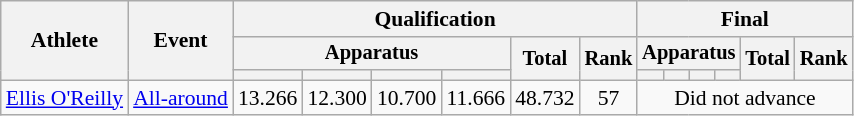<table class="wikitable" style="font-size:90%">
<tr>
<th rowspan=3>Athlete</th>
<th rowspan=3>Event</th>
<th colspan =6>Qualification</th>
<th colspan =6>Final</th>
</tr>
<tr style="font-size:95%">
<th colspan=4>Apparatus</th>
<th rowspan=2>Total</th>
<th rowspan=2>Rank</th>
<th colspan=4>Apparatus</th>
<th rowspan=2>Total</th>
<th rowspan=2>Rank</th>
</tr>
<tr style="font-size:95%">
<th></th>
<th></th>
<th></th>
<th></th>
<th></th>
<th></th>
<th></th>
<th></th>
</tr>
<tr align=center>
<td align=left><a href='#'>Ellis O'Reilly</a></td>
<td align=left><a href='#'>All-around</a></td>
<td>13.266</td>
<td>12.300</td>
<td>10.700</td>
<td>11.666</td>
<td>48.732</td>
<td>57</td>
<td colspan=6>Did not advance</td>
</tr>
</table>
